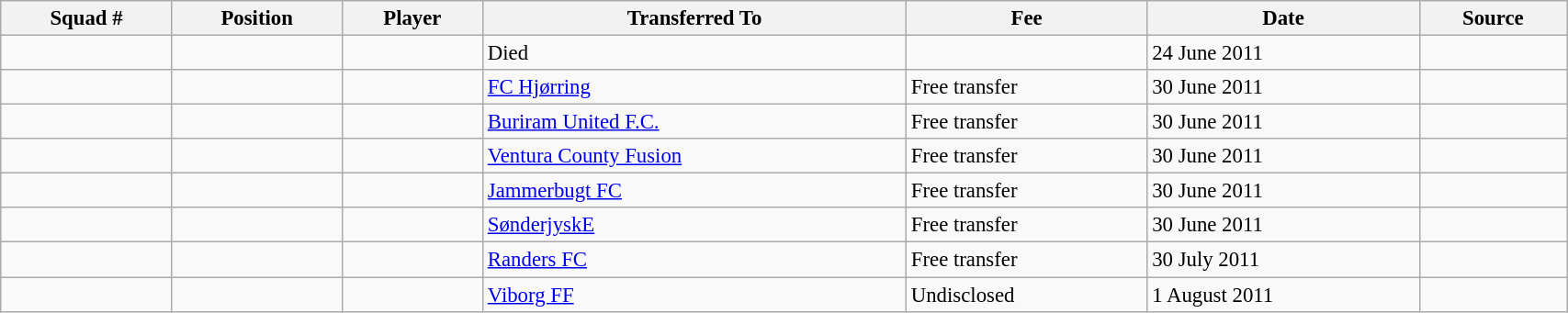<table class="wikitable sortable" style="width:90%; text-align:center; font-size:95%; text-align:left;">
<tr>
<th>Squad #</th>
<th>Position</th>
<th>Player</th>
<th>Transferred To</th>
<th>Fee</th>
<th>Date</th>
<th>Source</th>
</tr>
<tr>
<td></td>
<td></td>
<td></td>
<td>Died</td>
<td></td>
<td>24 June 2011</td>
<td></td>
</tr>
<tr>
<td></td>
<td></td>
<td></td>
<td> <a href='#'>FC Hjørring</a></td>
<td>Free transfer</td>
<td>30 June 2011</td>
<td></td>
</tr>
<tr>
<td></td>
<td></td>
<td></td>
<td> <a href='#'>Buriram United F.C.</a></td>
<td>Free transfer</td>
<td>30 June 2011</td>
<td></td>
</tr>
<tr>
<td></td>
<td></td>
<td></td>
<td> <a href='#'>Ventura County Fusion</a></td>
<td>Free transfer</td>
<td>30 June 2011</td>
<td></td>
</tr>
<tr>
<td></td>
<td></td>
<td></td>
<td> <a href='#'>Jammerbugt FC</a></td>
<td>Free transfer</td>
<td>30 June 2011</td>
<td></td>
</tr>
<tr>
<td></td>
<td></td>
<td></td>
<td> <a href='#'>SønderjyskE</a></td>
<td>Free transfer</td>
<td>30 June 2011</td>
<td></td>
</tr>
<tr>
<td></td>
<td></td>
<td></td>
<td> <a href='#'>Randers FC</a></td>
<td>Free transfer</td>
<td>30 July 2011</td>
<td></td>
</tr>
<tr>
<td></td>
<td></td>
<td></td>
<td> <a href='#'>Viborg FF</a></td>
<td>Undisclosed</td>
<td>1 August 2011</td>
<td></td>
</tr>
</table>
